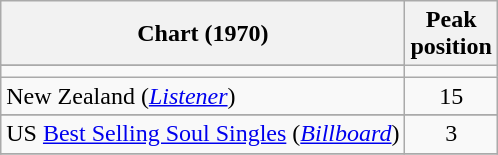<table class="wikitable sortable">
<tr>
<th>Chart (1970)</th>
<th>Peak<br>position</th>
</tr>
<tr>
</tr>
<tr>
</tr>
<tr>
</tr>
<tr>
</tr>
<tr>
<td></td>
</tr>
<tr>
<td>New Zealand (<em><a href='#'>Listener</a></em>) </td>
<td style="text-align:center;">15</td>
</tr>
<tr>
</tr>
<tr>
</tr>
<tr>
</tr>
<tr>
<td scope="row">US <a href='#'>Best Selling Soul Singles</a> (<em><a href='#'>Billboard</a></em>)</td>
<td align="center">3</td>
</tr>
<tr>
</tr>
</table>
